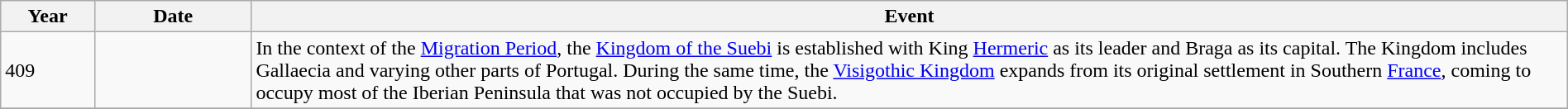<table class="wikitable" width="100%">
<tr>
<th style="width:6%">Year</th>
<th style="width:10%">Date</th>
<th>Event</th>
</tr>
<tr>
<td>409</td>
<td></td>
<td>In the context of the <a href='#'>Migration Period</a>, the <a href='#'>Kingdom of the Suebi</a> is established with King <a href='#'>Hermeric</a> as its leader and Braga as its capital. The Kingdom includes Gallaecia and varying other parts of Portugal. During the same time, the <a href='#'>Visigothic Kingdom</a> expands from its original settlement in Southern <a href='#'>France</a>, coming to occupy most of the Iberian Peninsula that was not occupied by the Suebi.</td>
</tr>
<tr>
</tr>
</table>
